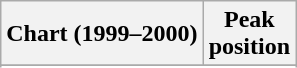<table class="wikitable sortable plainrowheaders" style="text-align:center">
<tr>
<th>Chart (1999–2000)</th>
<th>Peak<br>position</th>
</tr>
<tr>
</tr>
<tr>
</tr>
<tr>
</tr>
</table>
